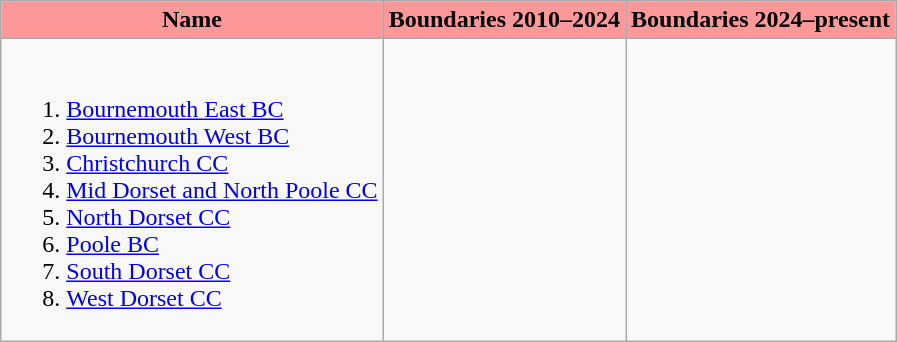<table class="wikitable">
<tr>
<th style="background-color:#ff9999">Name</th>
<th style="background-color:#ff9999">Boundaries 2010–2024</th>
<th style="background-color:#ff9999">Boundaries 2024–present</th>
</tr>
<tr>
<td><br><ol><li><a href='#'>Bournemouth East BC</a></li><li><a href='#'>Bournemouth West BC</a></li><li><a href='#'>Christchurch CC</a></li><li><a href='#'>Mid Dorset and North Poole CC</a></li><li><a href='#'>North Dorset CC</a></li><li><a href='#'>Poole BC</a></li><li><a href='#'>South Dorset CC</a></li><li><a href='#'>West Dorset CC</a></li></ol></td>
<td></td>
<td></td>
</tr>
</table>
